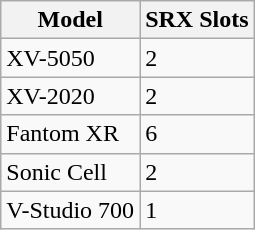<table class="wikitable sortable">
<tr>
<th>Model</th>
<th>SRX Slots</th>
</tr>
<tr>
<td>XV-5050</td>
<td>2</td>
</tr>
<tr>
<td>XV-2020</td>
<td>2</td>
</tr>
<tr>
<td>Fantom XR</td>
<td>6</td>
</tr>
<tr>
<td>Sonic Cell</td>
<td>2</td>
</tr>
<tr>
<td>V-Studio 700</td>
<td>1</td>
</tr>
</table>
